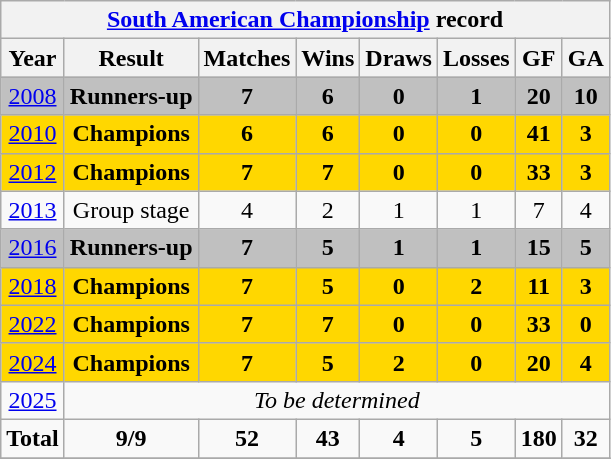<table class="wikitable" style="text-align: center;">
<tr>
<th colspan=9><a href='#'>South American Championship</a> record</th>
</tr>
<tr>
<th>Year</th>
<th>Result</th>
<th>Matches</th>
<th>Wins</th>
<th>Draws</th>
<th>Losses</th>
<th>GF</th>
<th>GA</th>
</tr>
<tr bgcolor=silver>
<td> <a href='#'>2008</a></td>
<td><strong>Runners-up</strong></td>
<td><strong>7</strong></td>
<td><strong>6</strong></td>
<td><strong>0</strong></td>
<td><strong>1</strong></td>
<td><strong>20</strong></td>
<td><strong>10</strong></td>
</tr>
<tr bgcolor=gold>
<td> <a href='#'>2010</a></td>
<td><strong>Champions</strong></td>
<td><strong>6</strong></td>
<td><strong>6</strong></td>
<td><strong>0</strong></td>
<td><strong>0</strong></td>
<td><strong>41</strong></td>
<td><strong>3</strong></td>
</tr>
<tr bgcolor=gold>
<td> <a href='#'>2012</a></td>
<td><strong>Champions</strong></td>
<td><strong>7</strong></td>
<td><strong>7</strong></td>
<td><strong>0</strong></td>
<td><strong>0</strong></td>
<td><strong>33</strong></td>
<td><strong>3</strong></td>
</tr>
<tr>
<td> <a href='#'>2013</a></td>
<td>Group stage</td>
<td>4</td>
<td>2</td>
<td>1</td>
<td>1</td>
<td>7</td>
<td>4</td>
</tr>
<tr bgcolor=silver>
<td> <a href='#'>2016</a></td>
<td><strong>Runners-up</strong></td>
<td><strong>7</strong></td>
<td><strong>5</strong></td>
<td><strong>1</strong></td>
<td><strong>1</strong></td>
<td><strong>15</strong></td>
<td><strong>5</strong></td>
</tr>
<tr bgcolor=gold>
<td> <a href='#'>2018</a></td>
<td><strong>Champions</strong></td>
<td><strong>7</strong></td>
<td><strong>5</strong></td>
<td><strong>0</strong></td>
<td><strong>2</strong></td>
<td><strong>11</strong></td>
<td><strong>3</strong></td>
</tr>
<tr bgcolor=gold>
<td> <a href='#'>2022</a></td>
<td><strong>Champions</strong></td>
<td><strong>7</strong></td>
<td><strong>7</strong></td>
<td><strong>0</strong></td>
<td><strong>0</strong></td>
<td><strong>33</strong></td>
<td><strong>0</strong></td>
</tr>
<tr bgcolor=gold>
<td> <a href='#'>2024</a></td>
<td><strong>Champions</strong></td>
<td><strong>7</strong></td>
<td><strong>5</strong></td>
<td><strong>2</strong></td>
<td><strong>0</strong></td>
<td><strong>20</strong></td>
<td><strong>4</strong></td>
</tr>
<tr>
<td> <a href='#'>2025</a></td>
<td colspan=7><em>To be determined</em></td>
</tr>
<tr>
<td><strong>Total</strong></td>
<td><strong>9/9</strong></td>
<td><strong>52</strong></td>
<td><strong>43</strong></td>
<td><strong>4</strong></td>
<td><strong>5</strong></td>
<td><strong>180</strong></td>
<td><strong>32</strong></td>
</tr>
<tr>
</tr>
</table>
